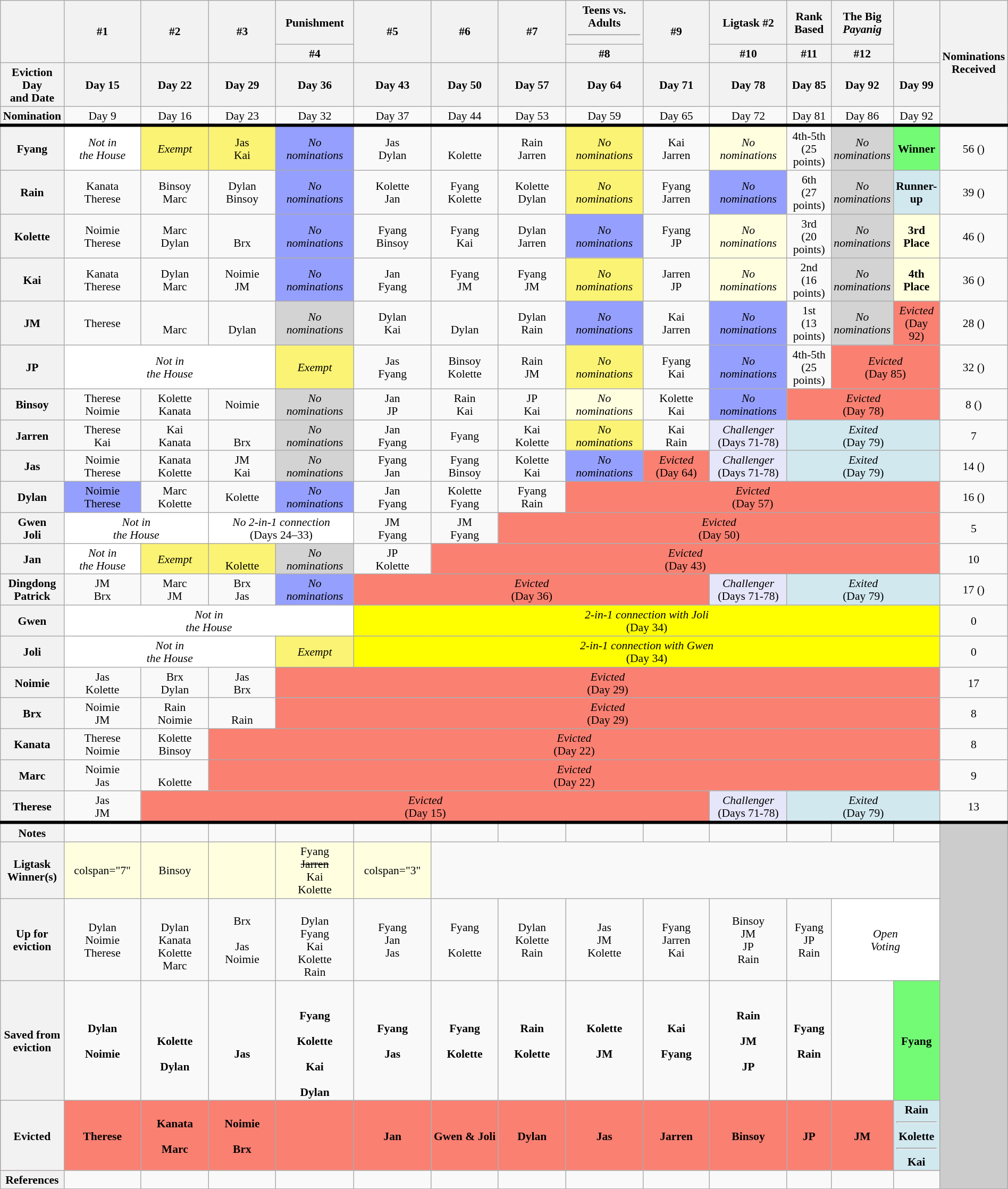<table class="wikitable" style="width:100%; text-align:center; font-size:90%; line-height:16px;">
<tr>
<th rowspan="2" width="5%"></th>
<th rowspan="2" width="9%">#1</th>
<th rowspan="2" width="9%">#2</th>
<th rowspan="2" width="9%">#3</th>
<th width="9%">Punishment</th>
<th rowspan="2" width="9%">#5</th>
<th rowspan="2" width="9%">#6</th>
<th rowspan="2" width="9%">#7</th>
<th width="9%">Teens vs.<br>Adults<hr></th>
<th rowspan="2" width="9%">#9</th>
<th width="9%">Ligtask #2</th>
<th width="9%">Rank<br>Based</th>
<th width="9%">The Big<br><i>Payanig</i></th>
<th rowspan="2" width="9%"></th>
<th width="5%" rowspan="4">Nominations<br>Received</th>
</tr>
<tr>
<th>#4</th>
<th>#8</th>
<th>#10</th>
<th width="9%">#11</th>
<th width="9%">#12</th>
</tr>
<tr>
<th>Eviction Day<br>and Date</th>
<th>Day 15<br></th>
<th>Day 22<br></th>
<th>Day 29<br></th>
<th>Day 36<br></th>
<th>Day 43<br></th>
<th>Day 50<br></th>
<th>Day 57<br></th>
<th>Day 64<br></th>
<th>Day 71<br></th>
<th>Day 78<br></th>
<th>Day 85<br></th>
<th>Day 92<br></th>
<th>Day 99<br></th>
</tr>
<tr>
<th>Nomination <br></th>
<td>Day 9<br></td>
<td>Day 16<br></td>
<td>Day 23<br></td>
<td>Day 32<br></td>
<td>Day 37<br></td>
<td>Day 44<br></td>
<td>Day 53<br></td>
<td>Day 59<br></td>
<td>Day 65<br></td>
<td>Day 72<br></td>
<td>Day 81<br></td>
<td>Day 86<br></td>
<td>Day 92<br></td>
</tr>
<tr style="border-top: 4px solid;">
<th>Fyang</th>
<td style="background:white"><em>Not in<br>the House</em></td>
<td style="background:#FBF373;"><em>Exempt</em></td>
<td style="background:#FBF373;">Jas<br>Kai</td>
<td style="background:#959FFD;"><em>No<br>nominations</em></td>
<td>Jas<br>Dylan</td>
<td><br>Kolette</td>
<td>Rain<br>Jarren</td>
<td style="background:#FBF373;"><em>No<br>nominations</em></td>
<td>Kai<br>Jarren</td>
<td style="background:#FFFFE0;"><em>No<br>nominations</em></td>
<td>4th-5th<br>(25 points)</td>
<td style="background:lightgray;"><em>No<br>nominations</em></td>
<td style="background:#73FB76;"><strong>Winner</strong></td>
<td>56 ()</td>
</tr>
<tr>
<th>Rain</th>
<td>Kanata<br>Therese</td>
<td>Binsoy<br>Marc</td>
<td>Dylan<br>Binsoy</td>
<td style="background:#959FFD;"><em>No<br>nominations</em></td>
<td>Kolette<br>Jan</td>
<td>Fyang<br>Kolette</td>
<td>Kolette<br>Dylan</td>
<td style="background:#FBF373;"><em>No<br>nominations</em></td>
<td>Fyang<br>Jarren</td>
<td style="background:#959FFD;"><em>No<br>nominations</em></td>
<td>6th<br>(27 points)</td>
<td style="background:lightgray;"><em>No<br>nominations</em></td>
<td style="background:#D1E8EF;"><strong>Runner-up</strong></td>
<td>39 ()</td>
</tr>
<tr>
<th>Kolette</th>
<td>Noimie<br>Therese</td>
<td>Marc<br>Dylan</td>
<td><br>Brx</td>
<td style="background:#959FFD;"><em>No<br>nominations</em></td>
<td>Fyang<br>Binsoy</td>
<td>Fyang<br>Kai</td>
<td>Dylan<br>Jarren</td>
<td style="background:#959FFD;"><em>No<br>nominations</em></td>
<td>Fyang<br>JP</td>
<td style="background:#FFFFE0;"><em>No<br>nominations</em></td>
<td>3rd<br>(20 points)</td>
<td style="background:lightgray;"><em>No<br>nominations</em></td>
<td style="background:#FFFFDD;"><strong>3rd Place</strong></td>
<td>46 ()</td>
</tr>
<tr>
<th>Kai</th>
<td>Kanata<br>Therese</td>
<td>Dylan<br>Marc</td>
<td>Noimie<br>JM</td>
<td style="background:#959FFD;"><em>No<br>nominations</em></td>
<td>Jan<br>Fyang</td>
<td>Fyang<br>JM</td>
<td>Fyang<br>JM</td>
<td style="background:#FBF373;"><em>No<br>nominations</em></td>
<td>Jarren<br>JP</td>
<td style="background:#FFFFE0;"><em>No<br>nominations</em></td>
<td>2nd<br>(16 points)</td>
<td style="background:lightgray;"><em>No<br>nominations</em></td>
<td style="background:#FFFFDD;"><strong>4th Place</strong></td>
<td>36 ()</td>
</tr>
<tr>
<th>JM</th>
<td>Therese<br></td>
<td><br>Marc</td>
<td><br>Dylan</td>
<td style="background:lightgray;"><em>No<br>nominations</em></td>
<td>Dylan<br>Kai</td>
<td><br>Dylan</td>
<td>Dylan<br>Rain</td>
<td style="background:#959FFD;"><em>No<br>nominations</em></td>
<td>Kai<br>Jarren</td>
<td style="background:#959FFD;"><em>No<br>nominations</em></td>
<td>1st<br>(13 points)</td>
<td style="background:lightgray;"><em>No<br>nominations</em></td>
<td style="background:#FA8072"><em>Evicted</em><br>(Day 92)</td>
<td>28 ()</td>
</tr>
<tr>
<th>JP</th>
<td colspan="3"; style="background:white"><em>Not in <br>the House</em></td>
<td style="background:#FBF373;"><em>Exempt</em></td>
<td>Jas<br>Fyang</td>
<td>Binsoy<br>Kolette</td>
<td>Rain<br>JM</td>
<td style="background:#FBF373;"><em>No<br>nominations</em></td>
<td>Fyang<br>Kai</td>
<td style="background:#959FFD;"><em>No<br>nominations</em></td>
<td>4th-5th<br>(25 points)</td>
<td colspan="2" style="background:#FA8072"><em>Evicted</em><br>(Day 85)</td>
<td>32 ()</td>
</tr>
<tr>
<th>Binsoy</th>
<td>Therese<br>Noimie</td>
<td>Kolette<br>Kanata</td>
<td>Noimie<br></td>
<td style="background:lightgray;"><em>No<br>nominations</em></td>
<td>Jan<br>JP</td>
<td>Rain<br>Kai</td>
<td>JP<br>Kai</td>
<td style="background:#FFFFE0;"><em>No<br>nominations</em></td>
<td>Kolette<br>Kai</td>
<td style="background:#959FFD;"><em>No<br>nominations</em></td>
<td colspan="3" style="background:#FA8072"><em>Evicted</em><br>(Day 78)</td>
<td>8 ()</td>
</tr>
<tr>
<th>Jarren</th>
<td>Therese<br>Kai</td>
<td>Kai<br>Kanata</td>
<td><br>Brx</td>
<td style="background:lightgray;"><em>No<br>nominations</em></td>
<td>Jan<br>Fyang</td>
<td>Fyang<br></td>
<td>Kai<br>Kolette</td>
<td style="background:#FBF373;"><em>No<br>nominations</em></td>
<td>Kai<br>Rain</td>
<td style="background:#E6E6FA;"><em>Challenger</em><br>(Days 71-78)</td>
<td colspan="3" style="background:#D1E8EF"><em>Exited</em><br>(Day 79)</td>
<td>7</td>
</tr>
<tr>
<th>Jas</th>
<td>Noimie<br>Therese</td>
<td>Kanata<br>Kolette</td>
<td>JM<br>Kai</td>
<td style="background:lightgray;"><em>No<br>nominations</em></td>
<td>Fyang<br>Jan</td>
<td>Fyang<br>Binsoy</td>
<td>Kolette<br>Kai</td>
<td style="background:#959FFD;"><em>No<br>nominations</em></td>
<td style="background:#FA8072"><em>Evicted</em><br>(Day 64)</td>
<td style="background:#E6E6FA;"><em>Challenger</em><br>(Days 71-78)</td>
<td colspan="3" style="background:#D1E8EF"><em>Exited</em><br>(Day 79)</td>
<td>14 ()</td>
</tr>
<tr>
<th>Dylan</th>
<td style="background:#959FFD;">Noimie<br>Therese</td>
<td>Marc<br>Kolette</td>
<td>Kolette<br></td>
<td style="background:#959FFD;"><em>No<br>nominations</em></td>
<td>Jan<br>Fyang</td>
<td>Kolette<br>Fyang</td>
<td>Fyang<br>Rain</td>
<td colspan="6" style="background:#FA8072"><em>Evicted</em><br>(Day 57)</td>
<td>16 ()</td>
</tr>
<tr>
<th>Gwen<br>Joli</th>
<td colspan="2"; style="background:white"><em>Not in<br>the House</em></td>
<td colspan="2"; style="background:white"><em>No 2-in-1 connection</em><br>(Days 24–33)</td>
<td>JM<br>Fyang</td>
<td>JM<br>Fyang</td>
<td colspan="7" style="background:#FA8072"><em>Evicted</em><br>(Day 50)</td>
<td>5</td>
</tr>
<tr>
<th>Jan</th>
<td style="background:white"><em>Not in<br>the House</em></td>
<td style="background:#FBF373;"><em>Exempt</em></td>
<td style="background:#FBF373;"><br>Kolette</td>
<td style="background:lightgray;"><em>No<br>nominations</em></td>
<td>JP<br>Kolette</td>
<td colspan="8" style="background:#FA8072"><em>Evicted</em><br>(Day 43)</td>
<td>10</td>
</tr>
<tr>
<th>Dingdong<br>Patrick</th>
<td>JM<br>Brx</td>
<td>Marc<br>JM</td>
<td>Brx<br>Jas</td>
<td style="background:#959FFD;"><em>No<br>nominations</em></td>
<td colspan="5" style="background:#FA8072"><em>Evicted</em><br>(Day 36)</td>
<td style="background:#E6E6FA;"><em>Challenger</em><br>(Days 71-78)</td>
<td colspan="3" style="background:#D1E8EF"><em>Exited</em><br>(Day 79)</td>
<td>17 ()</td>
</tr>
<tr>
<th>Gwen</th>
<td colspan="4" style="background:white" ;><em>Not in <br>the House</em></td>
<td colspan="9" style="background:yellow;"><em>2-in-1 connection with Joli</em><br>(Day 34)</td>
<td>0</td>
</tr>
<tr>
<th>Joli</th>
<td colspan="3" style="background:white" ;><em>Not in <br>the House</em></td>
<td style="background:#FBF373;"><em>Exempt</em></td>
<td colspan="9" style="background:yellow;"><em>2-in-1 connection with Gwen</em><br>(Day 34)</td>
<td>0</td>
</tr>
<tr>
<th>Noimie</th>
<td>Jas<br>Kolette</td>
<td>Brx<br>Dylan</td>
<td>Jas<br>Brx</td>
<td colspan="10" style="background:#FA8072"><em>Evicted</em><br>(Day 29)</td>
<td>17</td>
</tr>
<tr>
<th>Brx</th>
<td>Noimie<br>JM</td>
<td>Rain<br>Noimie</td>
<td><br>Rain</td>
<td colspan="10" style="background:#FA8072"><em>Evicted</em><br>(Day 29)</td>
<td>8</td>
</tr>
<tr>
<th>Kanata</th>
<td>Therese<br>Noimie</td>
<td>Kolette<br>Binsoy</td>
<td colspan="11" style="background:#FA8072"><em>Evicted</em><br>(Day 22)</td>
<td>8</td>
</tr>
<tr>
<th>Marc</th>
<td>Noimie<br>Jas</td>
<td><br>Kolette</td>
<td colspan="11" style="background:#FA8072"><em>Evicted</em><br>(Day 22)</td>
<td>9</td>
</tr>
<tr>
<th>Therese</th>
<td>Jas<br>JM</td>
<td colspan="8" style="background:#FA8072"><em>Evicted</em><br>(Day 15)</td>
<td style="background:#E6E6FA;"><em>Challenger</em><br>(Days 71-78)</td>
<td colspan="3" style="background:#D1E8EF"><em>Exited</em><br>(Day 79)</td>
<td>13</td>
</tr>
<tr style="border-top: 4px solid;">
<th>Notes</th>
<td></td>
<td> </td>
<td> </td>
<td>  </td>
<td> </td>
<td></td>
<td></td>
<td>  </td>
<td></td>
<td> </td>
<td></td>
<td> </td>
<td></td>
<td rowspan="10" style="background:#CCCCCC"></td>
</tr>
<tr style="background:#FFFFE0;">
<th>Ligtask<br>Winner(s)</th>
<td>colspan="7" </td>
<td>Binsoy</td>
<td></td>
<td>Fyang<br><s>Jarren</s><br>Kai<br>Kolette</td>
<td>colspan="3" </td>
</tr>
<tr>
<th>Up for<br>eviction</th>
<td>Dylan<br>Noimie<br>Therese</td>
<td><br>Dylan<br>Kanata<br>Kolette<br>Marc</td>
<td>Brx<br><br>Jas<br>Noimie</td>
<td><br>Dylan<br>Fyang<br>Kai<br>Kolette<br>Rain</td>
<td>Fyang<br>Jan<br>Jas</td>
<td>Fyang<br><br>Kolette</td>
<td>Dylan<br>Kolette<br>Rain</td>
<td>Jas<br>JM<br>Kolette</td>
<td>Fyang<br>Jarren<br>Kai</td>
<td>Binsoy<br>JM<br>JP<br>Rain</td>
<td>Fyang<br>JP<br>Rain</td>
<td colspan="2" style="background:white;"><em>Open<br>Voting</em></td>
</tr>
<tr>
<th>Saved from<br>eviction</th>
<td><strong>Dylan</strong><br><br><strong>Noimie</strong><br></td>
<td><strong></strong><br><br><strong>Kolette</strong><br><br><strong>Dylan</strong><br></td>
<td><strong></strong><br><br><strong>Jas</strong><br></td>
<td><strong></strong><br><br><strong>Fyang</strong><br><br><strong>Kolette</strong><br><br><strong>Kai</strong><br><br><strong>Dylan</strong><br></td>
<td><strong>Fyang</strong><br><br><strong>Jas</strong><br></td>
<td><strong>Fyang</strong><br><br><strong>Kolette</strong><br></td>
<td><strong>Rain</strong><br><br><strong>Kolette</strong><br></td>
<td><strong>Kolette</strong><br><br><strong>JM</strong><br></td>
<td><strong>Kai</strong><br><br><strong>Fyang</strong><br></td>
<td><strong>Rain</strong><br><br><strong>JM</strong><br><br><strong>JP</strong><br></td>
<td><strong>Fyang</strong><br><br><strong>Rain</strong><br></td>
<td></td>
<td style="background:#73FB76"><strong>Fyang</strong><br></td>
</tr>
<tr style="background:#FA8072">
<th>Evicted</th>
<td><strong>Therese</strong><br></td>
<td><strong>Kanata</strong><br><br><strong>Marc</strong><br></td>
<td><strong>Noimie</strong><br><br><strong>Brx</strong><br></td>
<td><strong></strong><br></td>
<td><strong>Jan</strong><br></td>
<td><strong>Gwen & Joli</strong><br></td>
<td><strong>Dylan</strong><br></td>
<td><strong>Jas</strong><br></td>
<td><strong>Jarren</strong><br></td>
<td><strong>Binsoy</strong><br></td>
<td><strong>JP</strong><br></td>
<td><strong>JM</strong><br></td>
<td style="background:#D1E8EF;"><strong>Rain</strong><br><hr><strong>Kolette</strong><br><hr><strong>Kai</strong><br></td>
</tr>
<tr>
<th>References</th>
<td></td>
<td></td>
<td></td>
<td></td>
<td></td>
<td></td>
<td></td>
<td></td>
<td></td>
<td></td>
<td></td>
<td></td>
<td></td>
</tr>
</table>
